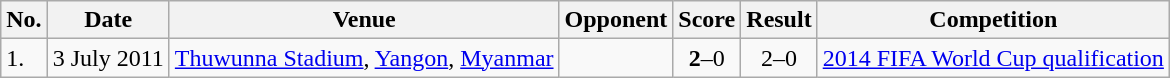<table class="wikitable">
<tr>
<th>No.</th>
<th>Date</th>
<th>Venue</th>
<th>Opponent</th>
<th>Score</th>
<th>Result</th>
<th>Competition</th>
</tr>
<tr>
<td>1.</td>
<td>3 July 2011</td>
<td><a href='#'>Thuwunna Stadium</a>, <a href='#'>Yangon</a>, <a href='#'>Myanmar</a></td>
<td></td>
<td align=center><strong>2</strong>–0</td>
<td align=center>2–0</td>
<td><a href='#'>2014 FIFA World Cup qualification</a></td>
</tr>
</table>
